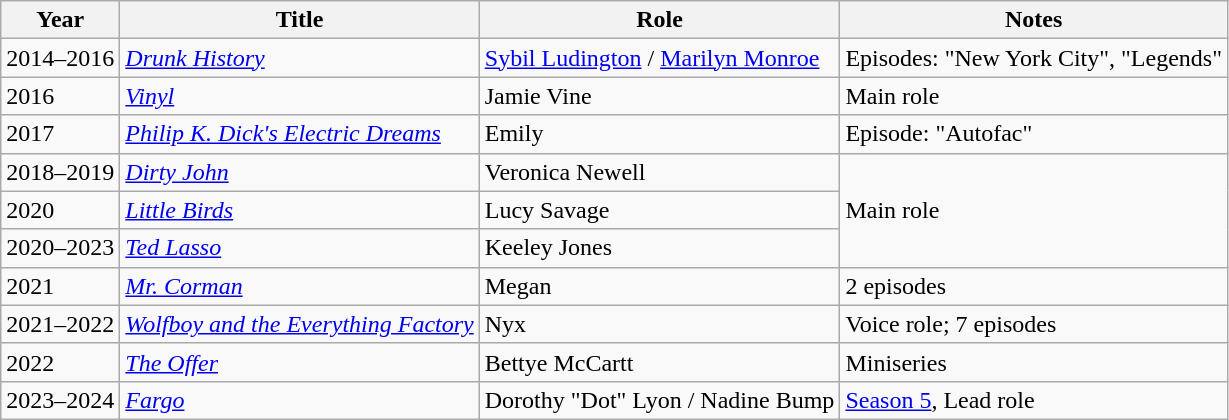<table class="wikitable sortable" >
<tr>
<th>Year</th>
<th>Title</th>
<th>Role</th>
<th class="unsortable">Notes</th>
</tr>
<tr>
<td>2014–2016</td>
<td><em><a href='#'>Drunk History</a></em></td>
<td><a href='#'>Sybil Ludington</a> / <a href='#'>Marilyn Monroe</a></td>
<td>Episodes: "New York City", "Legends"</td>
</tr>
<tr>
<td>2016</td>
<td><em><a href='#'>Vinyl</a></em></td>
<td>Jamie Vine</td>
<td>Main role</td>
</tr>
<tr>
<td>2017</td>
<td><em><a href='#'>Philip K. Dick's Electric Dreams</a></em></td>
<td>Emily</td>
<td>Episode: "Autofac"</td>
</tr>
<tr>
<td>2018–2019</td>
<td><em><a href='#'>Dirty John</a></em></td>
<td>Veronica Newell</td>
<td rowspan="3">Main role</td>
</tr>
<tr>
<td>2020</td>
<td><em><a href='#'>Little Birds</a></em></td>
<td>Lucy Savage</td>
</tr>
<tr>
<td>2020–2023</td>
<td><em><a href='#'>Ted Lasso</a></em></td>
<td>Keeley Jones</td>
</tr>
<tr>
<td>2021</td>
<td><em><a href='#'>Mr. Corman</a></em></td>
<td>Megan</td>
<td>2 episodes</td>
</tr>
<tr>
<td>2021–2022</td>
<td><em><a href='#'>Wolfboy and the Everything Factory</a></em></td>
<td>Nyx</td>
<td>Voice role; 7 episodes</td>
</tr>
<tr>
<td>2022</td>
<td><em><a href='#'>The Offer</a></em></td>
<td>Bettye McCartt</td>
<td>Miniseries</td>
</tr>
<tr>
<td>2023–2024</td>
<td><em><a href='#'>Fargo</a></em></td>
<td>Dorothy "Dot" Lyon / Nadine Bump</td>
<td><a href='#'>Season 5</a>, Lead role</td>
</tr>
</table>
